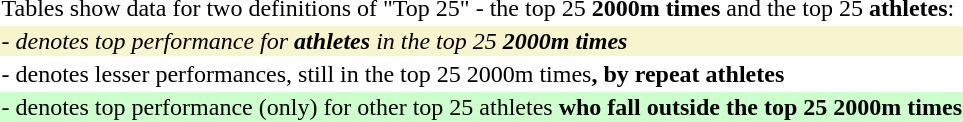<table style="wikitable">
<tr>
<td>Tables show data for two definitions of "Top 25" - the top 25 <strong>2000m times</strong> and the top 25 <strong>athletes</strong>:</td>
</tr>
<tr>
<td style="background: #f6F5CE"><em>- denotes top performance for <strong>athletes</strong> in the top 25 <strong>2000m times<strong><em></td>
</tr>
<tr>
<td></em>- denotes lesser performances, still in the top 25 </strong>2000m times<strong>, by repeat athletes<em></td>
</tr>
<tr>
<td style="background: #CCFFCC"></em>- denotes top performance (only) for other top 25 </strong>athletes<strong> who fall outside the top 25 2000m times<em></td>
</tr>
</table>
